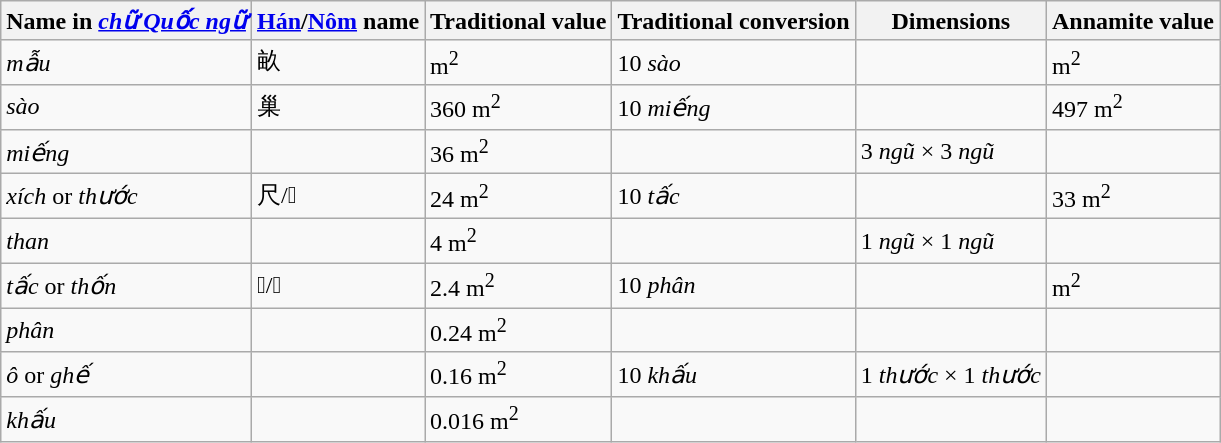<table class="wikitable">
<tr>
<th>Name in <em><a href='#'>chữ Quốc ngữ</a></em></th>
<th><a href='#'>Hán</a>/<a href='#'>Nôm</a> name</th>
<th>Traditional value</th>
<th>Traditional conversion</th>
<th>Dimensions</th>
<th>Annamite value</th>
</tr>
<tr>
<td><em>mẫu</em></td>
<td>畝</td>
<td> m<sup>2</sup></td>
<td>10 <em>sào</em></td>
<td></td>
<td> m<sup>2</sup></td>
</tr>
<tr>
<td><em>sào</em></td>
<td>巢</td>
<td>360 m<sup>2</sup></td>
<td>10 <em>miếng</em></td>
<td></td>
<td>497 m<sup>2</sup></td>
</tr>
<tr>
<td><em>miếng</em></td>
<td></td>
<td>36 m<sup>2</sup></td>
<td></td>
<td>3 <em>ngũ</em> × 3 <em>ngũ</em></td>
<td></td>
</tr>
<tr>
<td><em>xích</em> or <em>thước</em></td>
<td>尺/𡱩</td>
<td>24 m<sup>2</sup></td>
<td>10 <em>tấc</em></td>
<td></td>
<td>33 m<sup>2</sup></td>
</tr>
<tr>
<td><em>than</em></td>
<td></td>
<td>4 m<sup>2</sup></td>
<td></td>
<td>1 <em>ngũ</em> × 1 <em>ngũ</em></td>
<td></td>
</tr>
<tr>
<td><em>tấc</em> or <em>thốn</em></td>
<td>𡬷/寸</td>
<td>2.4 m<sup>2</sup></td>
<td>10 <em>phân</em></td>
<td></td>
<td> m<sup>2</sup></td>
</tr>
<tr>
<td><em>phân</em></td>
<td></td>
<td>0.24 m<sup>2</sup></td>
<td></td>
<td></td>
<td></td>
</tr>
<tr>
<td><em>ô</em> or <em>ghế</em></td>
<td></td>
<td>0.16 m<sup>2</sup></td>
<td>10 <em>khấu</em></td>
<td>1 <em>thước</em> × 1 <em>thước</em></td>
<td></td>
</tr>
<tr>
<td><em>khấu</em></td>
<td></td>
<td>0.016 m<sup>2</sup></td>
<td></td>
<td></td>
<td></td>
</tr>
</table>
